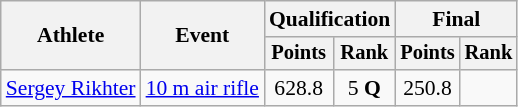<table class="wikitable" style="font-size:90%">
<tr>
<th rowspan="2">Athlete</th>
<th rowspan="2">Event</th>
<th colspan=2>Qualification</th>
<th colspan=2>Final</th>
</tr>
<tr style="font-size:95%">
<th>Points</th>
<th>Rank</th>
<th>Points</th>
<th>Rank</th>
</tr>
<tr align=center>
<td align=left><a href='#'>Sergey Rikhter</a></td>
<td align=left><a href='#'>10 m air rifle</a></td>
<td>628.8</td>
<td>5 <strong>Q</strong></td>
<td>250.8</td>
<td></td>
</tr>
</table>
